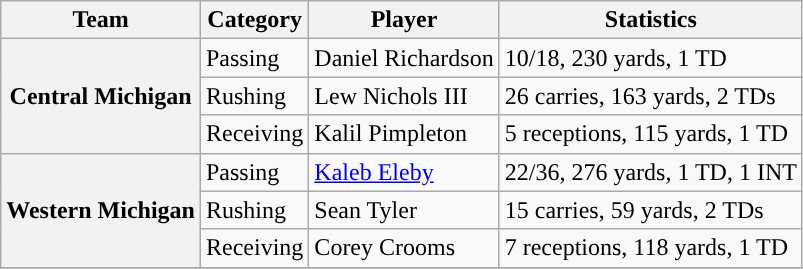<table class="wikitable" style="float: left;">
<tr>
<th>Team</th>
<th>Category</th>
<th>Player</th>
<th>Statistics</th>
</tr>
<tr>
<th rowspan=3>Central Michigan</th>
<td>Passing</td>
<td>Daniel Richardson</td>
<td>10/18, 230 yards, 1 TD</td>
</tr>
<tr>
<td>Rushing</td>
<td>Lew Nichols III</td>
<td>26 carries, 163 yards, 2 TDs</td>
</tr>
<tr>
<td>Receiving</td>
<td>Kalil Pimpleton</td>
<td>5 receptions, 115 yards, 1 TD</td>
</tr>
<tr>
<th rowspan=3 style=>Western Michigan</th>
<td>Passing</td>
<td><a href='#'>Kaleb Eleby</a></td>
<td>22/36, 276 yards, 1 TD, 1 INT</td>
</tr>
<tr>
<td>Rushing</td>
<td>Sean Tyler</td>
<td>15 carries, 59 yards, 2 TDs</td>
</tr>
<tr>
<td>Receiving</td>
<td>Corey Crooms</td>
<td>7 receptions, 118 yards, 1 TD</td>
</tr>
<tr>
</tr>
</table>
